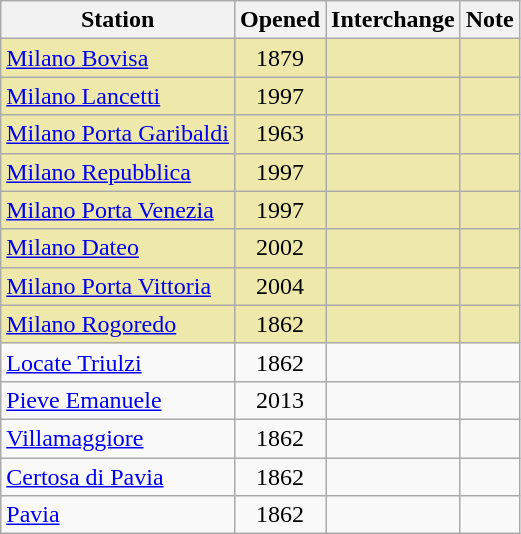<table class="wikitable" style="text-align:left;">
<tr>
<th>Station</th>
<th>Opened</th>
<th>Interchange</th>
<th>Note</th>
</tr>
<tr bgcolor="#eee8aa">
<td><a href='#'>Milano Bovisa</a></td>
<td align=center>1879</td>
<td>      <a href='#'></a> </td>
<td></td>
</tr>
<tr bgcolor="#eee8aa">
<td><a href='#'>Milano Lancetti</a></td>
<td align=center>1997</td>
<td>    </td>
<td></td>
</tr>
<tr bgcolor="#eee8aa">
<td><a href='#'>Milano Porta Garibaldi</a></td>
<td align=center>1963</td>
<td>            <a href='#'></a> </td>
<td></td>
</tr>
<tr bgcolor="#eee8aa">
<td><a href='#'>Milano Repubblica</a></td>
<td align=center>1997</td>
<td>     </td>
<td></td>
</tr>
<tr bgcolor="#eee8aa">
<td><a href='#'>Milano Porta Venezia</a></td>
<td align=center>1997</td>
<td>     </td>
<td></td>
</tr>
<tr bgcolor="#eee8aa">
<td><a href='#'>Milano Dateo</a></td>
<td align=center>2002</td>
<td>     </td>
<td></td>
</tr>
<tr bgcolor="#eee8aa">
<td><a href='#'>Milano Porta Vittoria</a></td>
<td align=center>2004</td>
<td>    </td>
<td></td>
</tr>
<tr bgcolor="#eee8aa">
<td><a href='#'>Milano Rogoredo</a></td>
<td align=center>1862</td>
<td>      </td>
<td></td>
</tr>
<tr>
<td><a href='#'>Locate Triulzi</a></td>
<td align=center>1862</td>
<td></td>
<td></td>
</tr>
<tr>
<td><a href='#'>Pieve Emanuele</a></td>
<td align=center>2013</td>
<td></td>
<td></td>
</tr>
<tr>
<td><a href='#'>Villamaggiore</a></td>
<td align=center>1862</td>
<td></td>
<td></td>
</tr>
<tr>
<td><a href='#'>Certosa di Pavia</a></td>
<td align=center>1862</td>
<td></td>
<td></td>
</tr>
<tr>
<td><a href='#'>Pavia</a></td>
<td align=center>1862</td>
<td></td>
<td></td>
</tr>
</table>
